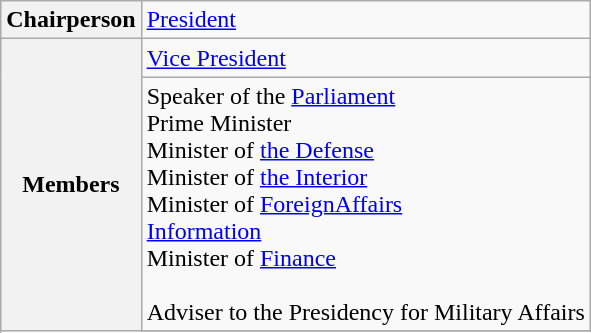<table class="wikitable">
<tr>
<th>Chairperson</th>
<td><a href='#'>President</a></td>
</tr>
<tr>
<th rowspan="3">Members</th>
<td><a href='#'>Vice President</a></td>
</tr>
<tr>
<td>Speaker of the <a href='#'>Parliament</a><br>Prime Minister<br>Minister of <a href='#'>the Defense</a><br>Minister of <a href='#'>the Interior</a><br>Minister of <a href='#'>ForeignAffairs</a><br><a href='#'>Information</a><br>Minister of <a href='#'>Finance</a><br><br>Adviser to the Presidency for Military Affairs</td>
</tr>
<tr>
</tr>
</table>
